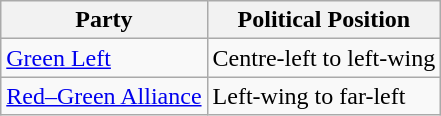<table class="wikitable mw-collapsible mw-collapsed">
<tr>
<th>Party</th>
<th>Political Position</th>
</tr>
<tr>
<td><a href='#'>Green Left</a></td>
<td>Centre-left to left-wing</td>
</tr>
<tr>
<td><a href='#'>Red–Green Alliance</a></td>
<td>Left-wing to far-left</td>
</tr>
</table>
